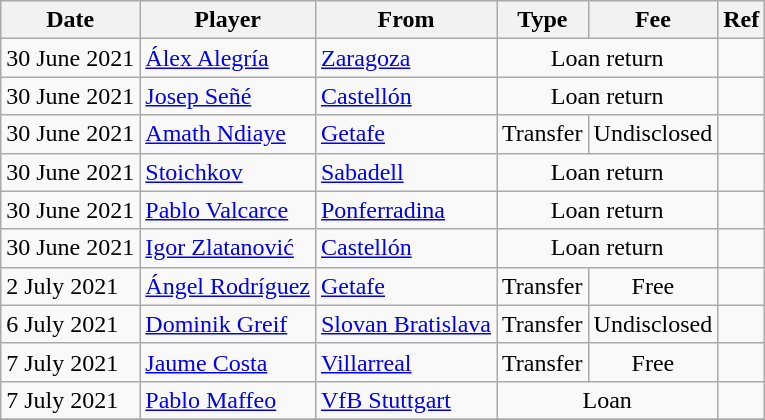<table class="wikitable">
<tr>
<th>Date</th>
<th>Player</th>
<th>From</th>
<th>Type</th>
<th>Fee</th>
<th>Ref</th>
</tr>
<tr>
<td>30 June 2021</td>
<td> <a href='#'>Álex Alegría</a></td>
<td><a href='#'>Zaragoza</a></td>
<td align=center colspan=2>Loan return</td>
<td align=center></td>
</tr>
<tr>
<td>30 June 2021</td>
<td> <a href='#'>Josep Señé</a></td>
<td><a href='#'>Castellón</a></td>
<td align=center colspan=2>Loan return</td>
<td align=center></td>
</tr>
<tr>
<td>30 June 2021</td>
<td> <a href='#'>Amath Ndiaye</a></td>
<td><a href='#'>Getafe</a></td>
<td align=center>Transfer</td>
<td align=center>Undisclosed</td>
<td align=center></td>
</tr>
<tr>
<td>30 June 2021</td>
<td> <a href='#'>Stoichkov</a></td>
<td><a href='#'>Sabadell</a></td>
<td align=center colspan=2>Loan return</td>
<td align=center></td>
</tr>
<tr>
<td>30 June 2021</td>
<td> <a href='#'>Pablo Valcarce</a></td>
<td><a href='#'>Ponferradina</a></td>
<td align=center colspan=2>Loan return</td>
<td align=center></td>
</tr>
<tr>
<td>30 June 2021</td>
<td> <a href='#'>Igor Zlatanović</a></td>
<td><a href='#'>Castellón</a></td>
<td align=center colspan=2>Loan return</td>
<td align=center></td>
</tr>
<tr>
<td>2 July 2021</td>
<td> <a href='#'>Ángel Rodríguez</a></td>
<td><a href='#'>Getafe</a></td>
<td align=center>Transfer</td>
<td align=center>Free</td>
<td align=center></td>
</tr>
<tr>
<td>6 July 2021</td>
<td> <a href='#'>Dominik Greif</a></td>
<td> <a href='#'>Slovan Bratislava</a></td>
<td align=center>Transfer</td>
<td align=center>Undisclosed</td>
<td align=center></td>
</tr>
<tr>
<td>7 July 2021</td>
<td> <a href='#'>Jaume Costa</a></td>
<td><a href='#'>Villarreal</a></td>
<td align=center>Transfer</td>
<td align=center>Free</td>
<td align=center></td>
</tr>
<tr>
<td>7 July 2021</td>
<td> <a href='#'>Pablo Maffeo</a></td>
<td> <a href='#'>VfB Stuttgart</a></td>
<td align=center colspan=2>Loan</td>
<td align=center></td>
</tr>
<tr>
</tr>
</table>
